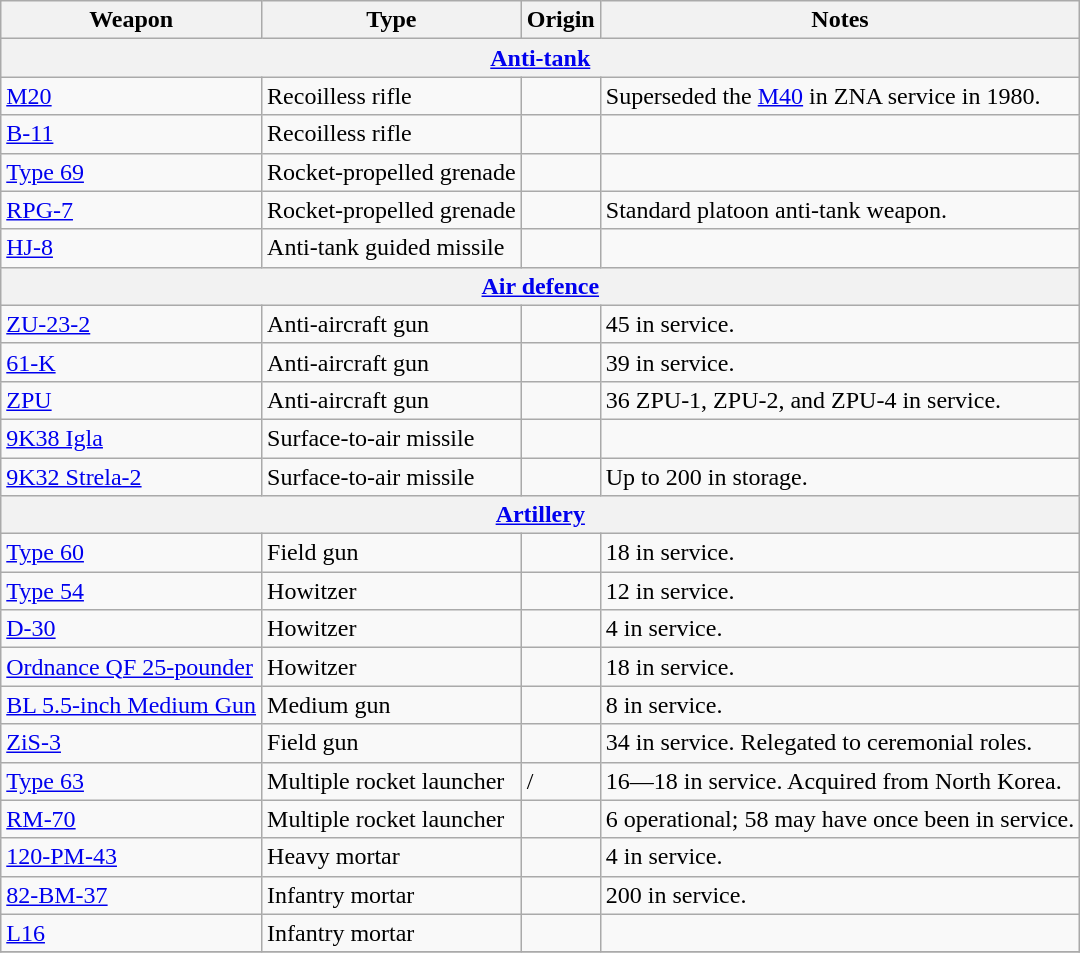<table class="wikitable">
<tr>
<th>Weapon</th>
<th>Type</th>
<th>Origin</th>
<th>Notes</th>
</tr>
<tr>
<th colspan="7"><a href='#'>Anti-tank</a></th>
</tr>
<tr>
<td><a href='#'>M20</a></td>
<td>Recoilless rifle</td>
<td></td>
<td>Superseded the <a href='#'>M40</a> in ZNA service in 1980.</td>
</tr>
<tr>
<td><a href='#'>B-11</a></td>
<td>Recoilless rifle</td>
<td></td>
<td></td>
</tr>
<tr>
<td><a href='#'>Type 69</a></td>
<td>Rocket-propelled grenade</td>
<td></td>
<td></td>
</tr>
<tr>
<td><a href='#'>RPG-7</a></td>
<td>Rocket-propelled grenade</td>
<td></td>
<td>Standard platoon anti-tank weapon.</td>
</tr>
<tr>
<td><a href='#'>HJ-8</a></td>
<td>Anti-tank guided missile</td>
<td></td>
<td></td>
</tr>
<tr>
<th colspan="7"><a href='#'>Air defence</a></th>
</tr>
<tr>
<td><a href='#'>ZU-23-2</a></td>
<td>Anti-aircraft gun</td>
<td></td>
<td>45 in service.</td>
</tr>
<tr>
<td><a href='#'>61-K</a></td>
<td>Anti-aircraft gun</td>
<td></td>
<td>39 in service.</td>
</tr>
<tr>
<td><a href='#'>ZPU</a></td>
<td>Anti-aircraft gun</td>
<td></td>
<td>36 ZPU-1, ZPU-2, and ZPU-4 in service.</td>
</tr>
<tr>
<td><a href='#'>9K38 Igla</a></td>
<td>Surface-to-air missile</td>
<td></td>
<td></td>
</tr>
<tr>
<td><a href='#'>9K32 Strela-2</a></td>
<td>Surface-to-air missile</td>
<td></td>
<td>Up to 200 in storage.</td>
</tr>
<tr>
<th colspan="7"><a href='#'>Artillery</a></th>
</tr>
<tr>
<td><a href='#'>Type 60</a></td>
<td>Field gun</td>
<td></td>
<td>18 in service.</td>
</tr>
<tr>
<td><a href='#'>Type 54</a></td>
<td>Howitzer</td>
<td></td>
<td>12 in service.</td>
</tr>
<tr>
<td><a href='#'>D-30</a></td>
<td>Howitzer</td>
<td></td>
<td>4 in service.</td>
</tr>
<tr>
<td><a href='#'>Ordnance QF 25-pounder</a></td>
<td>Howitzer</td>
<td></td>
<td>18 in service.</td>
</tr>
<tr>
<td><a href='#'>BL 5.5-inch Medium Gun</a></td>
<td>Medium gun</td>
<td></td>
<td>8 in service.</td>
</tr>
<tr>
<td><a href='#'>ZiS-3</a></td>
<td>Field gun</td>
<td></td>
<td>34 in service. Relegated to ceremonial roles.</td>
</tr>
<tr>
<td><a href='#'>Type 63</a></td>
<td>Multiple rocket launcher</td>
<td> / </td>
<td>16—18 in service. Acquired from North Korea.</td>
</tr>
<tr>
<td><a href='#'>RM-70</a></td>
<td>Multiple rocket launcher</td>
<td></td>
<td>6 operational; 58 may have once been in service.</td>
</tr>
<tr>
<td><a href='#'>120-PM-43</a></td>
<td>Heavy mortar</td>
<td></td>
<td>4 in service.</td>
</tr>
<tr>
<td><a href='#'>82-BM-37</a></td>
<td>Infantry mortar</td>
<td></td>
<td>200 in service.</td>
</tr>
<tr>
<td><a href='#'>L16</a></td>
<td>Infantry mortar</td>
<td></td>
<td></td>
</tr>
<tr>
</tr>
</table>
